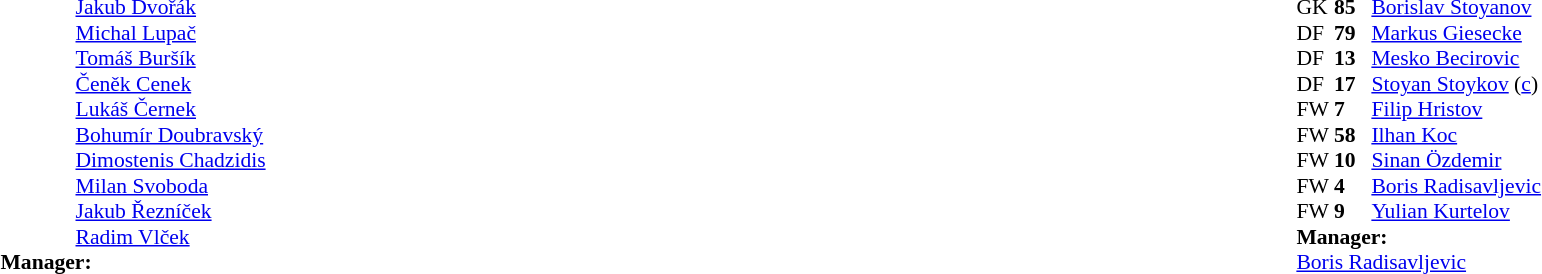<table width="100%">
<tr>
<td valign="top" width="50%"><br><table style="font-size:90%" cellspacing="0" cellpadding="0">
<tr>
<td colspan="4"></td>
</tr>
<tr>
<th width="25"></th>
<th width="25"></th>
</tr>
<tr>
<td></td>
<td></td>
<td><a href='#'>Jakub Dvořák</a></td>
</tr>
<tr>
<td></td>
<td></td>
<td><a href='#'>Michal Lupač</a></td>
</tr>
<tr>
<td></td>
<td></td>
<td><a href='#'>Tomáš Buršík</a></td>
</tr>
<tr>
<td></td>
<td></td>
<td><a href='#'>Čeněk Cenek</a></td>
</tr>
<tr>
<td></td>
<td></td>
<td><a href='#'>Lukáš Černek</a></td>
</tr>
<tr>
<td></td>
<td></td>
<td><a href='#'>Bohumír Doubravský</a></td>
</tr>
<tr>
<td></td>
<td></td>
<td><a href='#'>Dimostenis Chadzidis</a></td>
</tr>
<tr>
<td></td>
<td></td>
<td><a href='#'>Milan Svoboda</a></td>
</tr>
<tr>
<td></td>
<td></td>
<td><a href='#'>Jakub Řezníček</a></td>
</tr>
<tr>
<td></td>
<td></td>
<td><a href='#'>Radim Vlček</a></td>
</tr>
<tr>
<td colspan="3"><strong>Manager:</strong></td>
</tr>
<tr>
<td colspan="4"></td>
</tr>
</table>
</td>
<td valign="top"></td>
<td valign="top" width="50%"><br><table style="font-size:90%" cellspacing="0" cellpadding="0" align="center">
<tr>
<td colspan="4"></td>
</tr>
<tr>
<th width="25"></th>
<th width="25"></th>
</tr>
<tr>
<td>GK</td>
<td><strong>85</strong></td>
<td> <a href='#'>Borislav Stoyanov</a></td>
</tr>
<tr>
<td>DF</td>
<td><strong>79</strong></td>
<td> <a href='#'>Markus Giesecke</a></td>
</tr>
<tr>
<td>DF</td>
<td><strong>13</strong></td>
<td> <a href='#'>Mesko Becirovic</a></td>
</tr>
<tr>
<td>DF</td>
<td><strong>17</strong></td>
<td> <a href='#'>Stoyan Stoykov</a> (<a href='#'>c</a>)</td>
</tr>
<tr>
<td>FW</td>
<td><strong>7</strong></td>
<td> <a href='#'>Filip Hristov</a></td>
</tr>
<tr>
<td>FW</td>
<td><strong>58</strong></td>
<td> <a href='#'>Ilhan Koc</a></td>
</tr>
<tr>
<td>FW</td>
<td><strong>10</strong></td>
<td> <a href='#'>Sinan Özdemir</a></td>
</tr>
<tr>
<td>FW</td>
<td><strong>4</strong></td>
<td> <a href='#'>Boris Radisavljevic</a></td>
</tr>
<tr>
<td>FW</td>
<td><strong>9</strong></td>
<td> <a href='#'>Yulian Kurtelov</a></td>
</tr>
<tr>
<td colspan="3"><strong>Manager:</strong></td>
</tr>
<tr>
<td colspan="4"> <a href='#'>Boris Radisavljevic</a></td>
</tr>
</table>
</td>
</tr>
</table>
